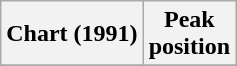<table class="wikitable sortable plainrowheaders" style="text-align:center">
<tr>
<th>Chart (1991)</th>
<th>Peak<br>position</th>
</tr>
<tr>
</tr>
</table>
